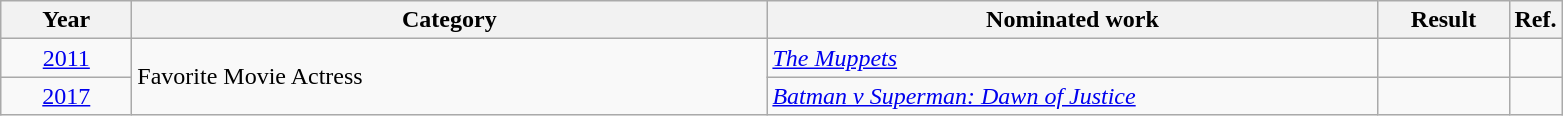<table class=wikitable>
<tr>
<th scope="col" style="width:5em;">Year</th>
<th scope="col" style="width:26em;">Category</th>
<th scope="col" style="width:25em;">Nominated work</th>
<th scope="col" style="width:5em;">Result</th>
<th>Ref.</th>
</tr>
<tr>
<td style="text-align:center;"><a href='#'>2011</a></td>
<td rowspan="2">Favorite Movie Actress</td>
<td><em><a href='#'>The Muppets</a></em></td>
<td></td>
<td style="text-align:center;"></td>
</tr>
<tr>
<td style="text-align:center;"><a href='#'>2017</a></td>
<td><em><a href='#'>Batman v Superman: Dawn of Justice</a></em></td>
<td></td>
<td style="text-align:center;"></td>
</tr>
</table>
